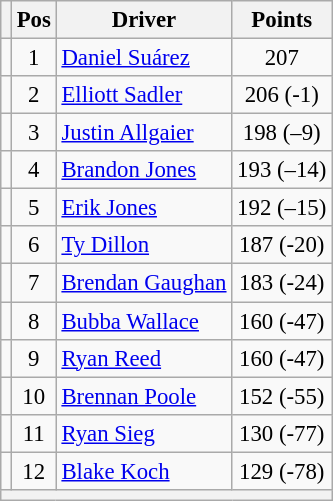<table class="wikitable" style="font-size: 95%;">
<tr>
<th></th>
<th>Pos</th>
<th>Driver</th>
<th>Points</th>
</tr>
<tr>
<td align="left"></td>
<td style="text-align:center;">1</td>
<td><a href='#'>Daniel Suárez</a></td>
<td style="text-align:center;">207</td>
</tr>
<tr>
<td align="left"></td>
<td style="text-align:center;">2</td>
<td><a href='#'>Elliott Sadler</a></td>
<td style="text-align:center;">206 (-1)</td>
</tr>
<tr>
<td align="left"></td>
<td style="text-align:center;">3</td>
<td><a href='#'>Justin Allgaier</a></td>
<td style="text-align:center;">198 (–9)</td>
</tr>
<tr>
<td align="left"></td>
<td style="text-align:center;">4</td>
<td><a href='#'>Brandon Jones</a></td>
<td style="text-align:center;">193 (–14)</td>
</tr>
<tr>
<td align="left"></td>
<td style="text-align:center;">5</td>
<td><a href='#'>Erik Jones</a></td>
<td style="text-align:center;">192 (–15)</td>
</tr>
<tr>
<td align="left"></td>
<td style="text-align:center;">6</td>
<td><a href='#'>Ty Dillon</a></td>
<td style="text-align:center;">187 (-20)</td>
</tr>
<tr>
<td align="left"></td>
<td style="text-align:center;">7</td>
<td><a href='#'>Brendan Gaughan</a></td>
<td style="text-align:center;">183 (-24)</td>
</tr>
<tr>
<td align="left"></td>
<td style="text-align:center;">8</td>
<td><a href='#'>Bubba Wallace</a></td>
<td style="text-align:center;">160 (-47)</td>
</tr>
<tr>
<td align="left"></td>
<td style="text-align:center;">9</td>
<td><a href='#'>Ryan Reed</a></td>
<td style="text-align:center;">160 (-47)</td>
</tr>
<tr>
<td align="left"></td>
<td style="text-align:center;">10</td>
<td><a href='#'>Brennan Poole</a></td>
<td style="text-align:center;">152 (-55)</td>
</tr>
<tr>
<td align="left"></td>
<td style="text-align:center;">11</td>
<td><a href='#'>Ryan Sieg</a></td>
<td style="text-align:center;">130 (-77)</td>
</tr>
<tr>
<td align="left"></td>
<td style="text-align:center;">12</td>
<td><a href='#'>Blake Koch</a></td>
<td style="text-align:center;">129 (-78)</td>
</tr>
<tr class="sortbottom">
<th colspan="9"></th>
</tr>
</table>
